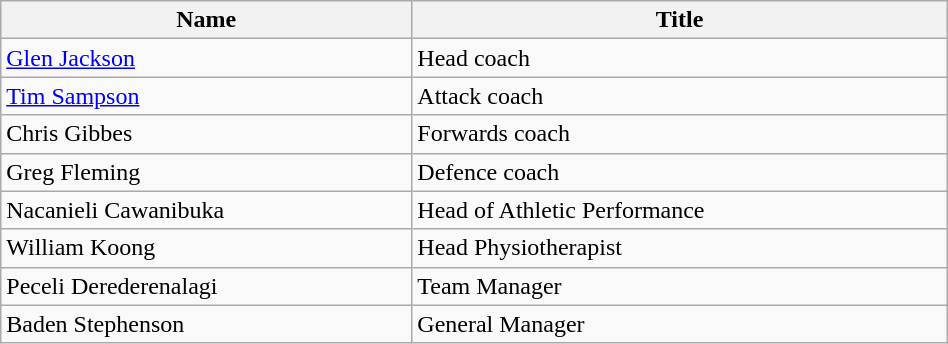<table class="wikitable" style="text-align:left; width:50%; border:gray solid 1px;">
<tr>
<th>Name</th>
<th>Title</th>
</tr>
<tr>
<td><a href='#'>Glen Jackson</a></td>
<td>Head coach</td>
</tr>
<tr>
<td><a href='#'>Tim Sampson</a></td>
<td>Attack coach</td>
</tr>
<tr>
<td>Chris Gibbes</td>
<td>Forwards coach</td>
</tr>
<tr>
<td>Greg Fleming</td>
<td>Defence coach</td>
</tr>
<tr>
<td>Nacanieli Cawanibuka</td>
<td>Head of Athletic Performance</td>
</tr>
<tr>
<td>William Koong</td>
<td>Head Physiotherapist</td>
</tr>
<tr>
<td>Peceli Derederenalagi</td>
<td>Team Manager</td>
</tr>
<tr>
<td>Baden Stephenson</td>
<td>General Manager</td>
</tr>
</table>
